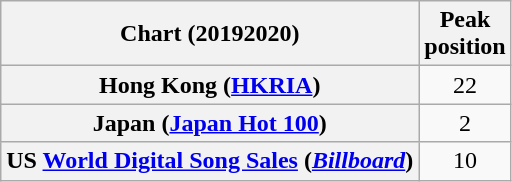<table class="wikitable sortable plainrowheaders" style="text-align:center">
<tr>
<th scope="col">Chart (20192020)</th>
<th scope="col">Peak<br>position</th>
</tr>
<tr>
<th scope="row">Hong Kong (<a href='#'>HKRIA</a>)</th>
<td>22</td>
</tr>
<tr>
<th scope="row">Japan (<a href='#'>Japan Hot 100</a>)</th>
<td>2</td>
</tr>
<tr>
<th scope="row">US <a href='#'>World Digital Song Sales</a> (<em><a href='#'>Billboard</a></em>)</th>
<td>10</td>
</tr>
</table>
